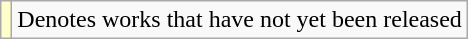<table class="wikitable">
<tr>
<td style="background:#FFFFCC;"></td>
<td>Denotes works that have not yet been released</td>
</tr>
</table>
